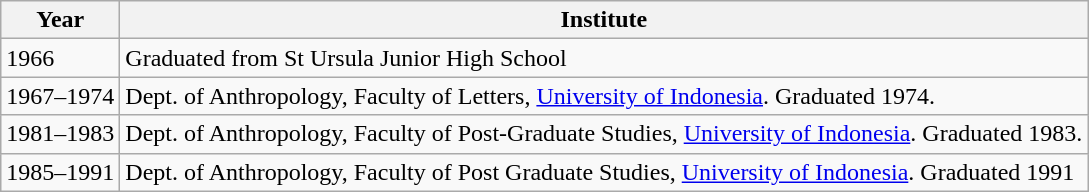<table class="wikitable">
<tr>
<th>Year</th>
<th>Institute</th>
</tr>
<tr>
<td>1966</td>
<td>Graduated from St Ursula Junior High School</td>
</tr>
<tr>
<td>1967–1974</td>
<td>Dept. of Anthropology, Faculty of Letters, <a href='#'>University of Indonesia</a>. Graduated 1974.</td>
</tr>
<tr>
<td>1981–1983</td>
<td>Dept. of Anthropology, Faculty of Post-Graduate Studies, <a href='#'>University of Indonesia</a>. Graduated 1983.</td>
</tr>
<tr>
<td>1985–1991</td>
<td>Dept. of Anthropology, Faculty of Post Graduate Studies, <a href='#'>University of Indonesia</a>. Graduated 1991</td>
</tr>
</table>
